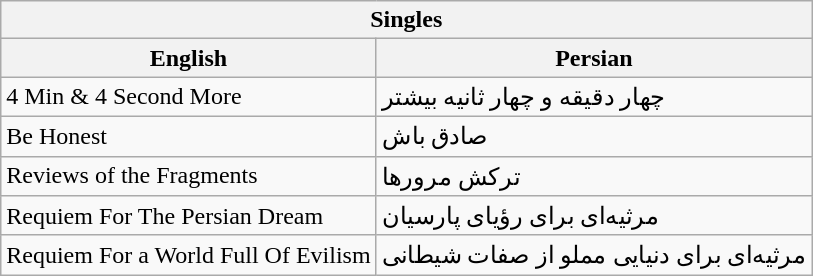<table class="wikitable">
<tr style="text-align:center;">
<th colspan="2">Singles</th>
</tr>
<tr style="text-align:center;">
<th>English</th>
<th>Persian</th>
</tr>
<tr>
<td>4 Min & 4 Second More</td>
<td>چهار دقیقه و چهار ثانیه بیشتر</td>
</tr>
<tr>
<td>Be Honest</td>
<td>صادق باش</td>
</tr>
<tr>
<td>Reviews of the Fragments</td>
<td>ترکش مرورها</td>
</tr>
<tr>
<td>Requiem For The Persian Dream</td>
<td>مرثیه‌ای برای رؤیای پارسیان</td>
</tr>
<tr>
<td>Requiem For a World Full Of Evilism</td>
<td>مرثیه‌ای برای دنیایی مملو از صفات شیطانی</td>
</tr>
</table>
